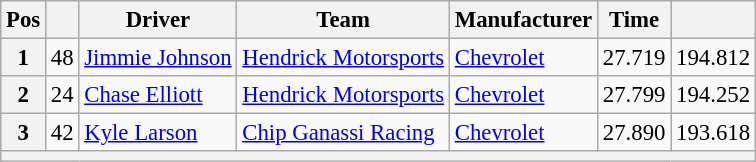<table class="wikitable" style="font-size:95%">
<tr>
<th>Pos</th>
<th></th>
<th>Driver</th>
<th>Team</th>
<th>Manufacturer</th>
<th>Time</th>
<th></th>
</tr>
<tr>
<th>1</th>
<td>48</td>
<td><a href='#'>Jimmie Johnson</a></td>
<td><a href='#'>Hendrick Motorsports</a></td>
<td><a href='#'>Chevrolet</a></td>
<td>27.719</td>
<td>194.812</td>
</tr>
<tr>
<th>2</th>
<td>24</td>
<td><a href='#'>Chase Elliott</a></td>
<td><a href='#'>Hendrick Motorsports</a></td>
<td><a href='#'>Chevrolet</a></td>
<td>27.799</td>
<td>194.252</td>
</tr>
<tr>
<th>3</th>
<td>42</td>
<td><a href='#'>Kyle Larson</a></td>
<td><a href='#'>Chip Ganassi Racing</a></td>
<td><a href='#'>Chevrolet</a></td>
<td>27.890</td>
<td>193.618</td>
</tr>
<tr>
<th colspan="7"></th>
</tr>
</table>
